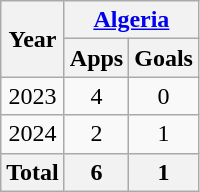<table class="wikitable" style="text-align:center">
<tr>
<th rowspan=2>Year</th>
<th colspan=2><a href='#'>Algeria</a></th>
</tr>
<tr>
<th>Apps</th>
<th>Goals</th>
</tr>
<tr>
<td>2023</td>
<td>4</td>
<td>0</td>
</tr>
<tr>
<td>2024</td>
<td>2</td>
<td>1</td>
</tr>
<tr>
<th>Total</th>
<th>6</th>
<th>1</th>
</tr>
</table>
